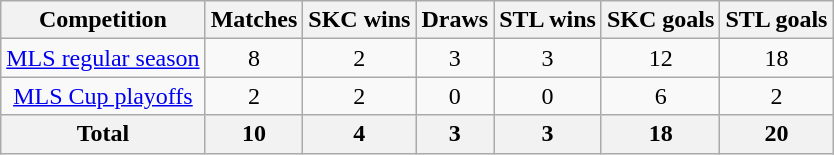<table class="wikitable" style="text-align: center;">
<tr>
<th>Competition</th>
<th>Matches</th>
<th>SKC wins</th>
<th>Draws</th>
<th>STL wins</th>
<th>SKC goals</th>
<th>STL goals</th>
</tr>
<tr>
<td><a href='#'>MLS regular season</a></td>
<td>8</td>
<td>2</td>
<td>3</td>
<td>3</td>
<td>12</td>
<td>18</td>
</tr>
<tr>
<td><a href='#'>MLS Cup playoffs</a></td>
<td>2</td>
<td>2</td>
<td>0</td>
<td>0</td>
<td>6</td>
<td>2</td>
</tr>
<tr>
<th>Total</th>
<th>10</th>
<th>4</th>
<th>3</th>
<th>3</th>
<th>18</th>
<th>20</th>
</tr>
</table>
